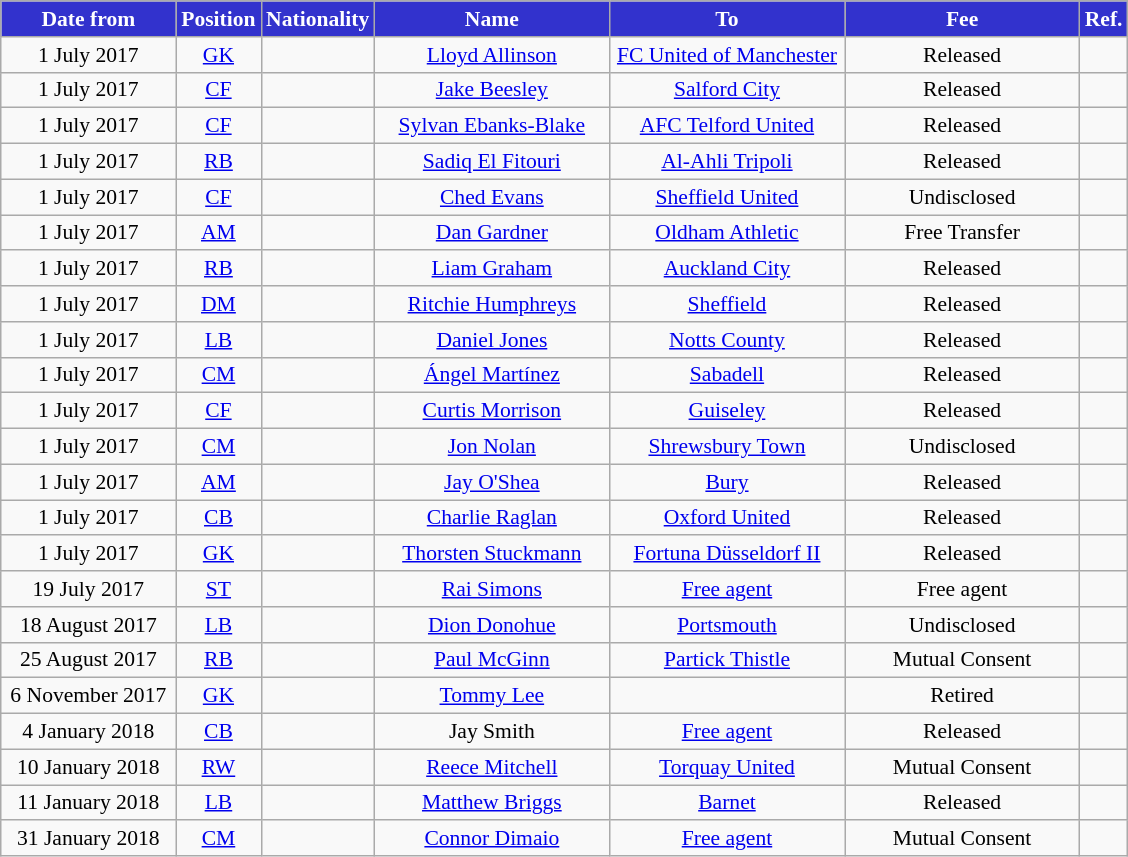<table class="wikitable"  style="text-align:center; font-size:90%; ">
<tr>
<th style="background:#3232CD; color:white; width:110px;">Date from</th>
<th style="background:#3232CD; color:white; width:50px;">Position</th>
<th style="background:#3232CD; color:white; width:50px;">Nationality</th>
<th style="background:#3232CD; color:white; width:150px;">Name</th>
<th style="background:#3232CD; color:white; width:150px;">To</th>
<th style="background:#3232CD; color:white; width:150px;">Fee</th>
<th style="background:#3232CD; color:white; width:25px;">Ref.</th>
</tr>
<tr>
<td>1 July 2017</td>
<td><a href='#'>GK</a></td>
<td></td>
<td><a href='#'>Lloyd Allinson</a></td>
<td><a href='#'>FC United of Manchester</a></td>
<td>Released</td>
<td></td>
</tr>
<tr>
<td>1 July 2017</td>
<td><a href='#'>CF</a></td>
<td></td>
<td><a href='#'>Jake Beesley</a></td>
<td><a href='#'>Salford City</a></td>
<td>Released</td>
<td></td>
</tr>
<tr>
<td>1 July 2017</td>
<td><a href='#'>CF</a></td>
<td></td>
<td><a href='#'>Sylvan Ebanks-Blake</a></td>
<td><a href='#'>AFC Telford United</a></td>
<td>Released</td>
<td></td>
</tr>
<tr>
<td>1 July 2017</td>
<td><a href='#'>RB</a></td>
<td></td>
<td><a href='#'>Sadiq El Fitouri</a></td>
<td><a href='#'>Al-Ahli Tripoli</a></td>
<td>Released</td>
<td></td>
</tr>
<tr>
<td>1 July 2017</td>
<td><a href='#'>CF</a></td>
<td></td>
<td><a href='#'>Ched Evans</a></td>
<td><a href='#'>Sheffield United</a></td>
<td>Undisclosed</td>
<td></td>
</tr>
<tr>
<td>1 July 2017</td>
<td><a href='#'>AM</a></td>
<td></td>
<td><a href='#'>Dan Gardner</a></td>
<td><a href='#'>Oldham Athletic</a></td>
<td>Free Transfer</td>
<td></td>
</tr>
<tr>
<td>1 July 2017</td>
<td><a href='#'>RB</a></td>
<td></td>
<td><a href='#'>Liam Graham</a></td>
<td><a href='#'>Auckland City</a></td>
<td>Released</td>
<td></td>
</tr>
<tr>
<td>1 July 2017</td>
<td><a href='#'>DM</a></td>
<td></td>
<td><a href='#'>Ritchie Humphreys</a></td>
<td><a href='#'>Sheffield</a></td>
<td>Released</td>
<td></td>
</tr>
<tr>
<td>1 July 2017</td>
<td><a href='#'>LB</a></td>
<td></td>
<td><a href='#'>Daniel Jones</a></td>
<td><a href='#'>Notts County</a></td>
<td>Released</td>
<td></td>
</tr>
<tr>
<td>1 July 2017</td>
<td><a href='#'>CM</a></td>
<td></td>
<td><a href='#'>Ángel Martínez</a></td>
<td><a href='#'>Sabadell</a></td>
<td>Released</td>
<td></td>
</tr>
<tr>
<td>1 July 2017</td>
<td><a href='#'>CF</a></td>
<td></td>
<td><a href='#'>Curtis Morrison</a></td>
<td><a href='#'>Guiseley</a></td>
<td>Released</td>
<td></td>
</tr>
<tr>
<td>1 July 2017</td>
<td><a href='#'>CM</a></td>
<td></td>
<td><a href='#'>Jon Nolan</a></td>
<td><a href='#'>Shrewsbury Town</a></td>
<td>Undisclosed</td>
<td></td>
</tr>
<tr>
<td>1 July 2017</td>
<td><a href='#'>AM</a></td>
<td></td>
<td><a href='#'>Jay O'Shea</a></td>
<td><a href='#'>Bury</a></td>
<td>Released</td>
<td></td>
</tr>
<tr>
<td>1 July 2017</td>
<td><a href='#'>CB</a></td>
<td></td>
<td><a href='#'>Charlie Raglan</a></td>
<td><a href='#'>Oxford United</a></td>
<td>Released</td>
<td></td>
</tr>
<tr>
<td>1 July 2017</td>
<td><a href='#'>GK</a></td>
<td></td>
<td><a href='#'>Thorsten Stuckmann</a></td>
<td><a href='#'>Fortuna Düsseldorf II</a></td>
<td>Released</td>
<td></td>
</tr>
<tr>
<td>19 July 2017</td>
<td><a href='#'>ST</a></td>
<td></td>
<td><a href='#'>Rai Simons</a></td>
<td><a href='#'>Free agent</a></td>
<td>Free agent</td>
<td></td>
</tr>
<tr>
<td>18 August 2017</td>
<td><a href='#'>LB</a></td>
<td></td>
<td><a href='#'>Dion Donohue</a></td>
<td><a href='#'>Portsmouth</a></td>
<td>Undisclosed</td>
<td></td>
</tr>
<tr>
<td>25 August 2017</td>
<td><a href='#'>RB</a></td>
<td></td>
<td><a href='#'>Paul McGinn</a></td>
<td><a href='#'>Partick Thistle</a></td>
<td>Mutual Consent</td>
<td></td>
</tr>
<tr>
<td>6 November 2017</td>
<td><a href='#'>GK</a></td>
<td></td>
<td><a href='#'>Tommy Lee</a></td>
<td></td>
<td>Retired</td>
<td></td>
</tr>
<tr>
<td>4 January 2018</td>
<td><a href='#'>CB</a></td>
<td></td>
<td>Jay Smith</td>
<td><a href='#'>Free agent</a></td>
<td>Released</td>
<td></td>
</tr>
<tr>
<td>10 January 2018</td>
<td><a href='#'>RW</a></td>
<td></td>
<td><a href='#'>Reece Mitchell</a></td>
<td><a href='#'>Torquay United</a></td>
<td>Mutual Consent</td>
<td></td>
</tr>
<tr>
<td>11 January 2018</td>
<td><a href='#'>LB</a></td>
<td></td>
<td><a href='#'>Matthew Briggs</a></td>
<td><a href='#'>Barnet</a></td>
<td>Released</td>
<td></td>
</tr>
<tr>
<td>31 January 2018</td>
<td><a href='#'>CM</a></td>
<td></td>
<td><a href='#'>Connor Dimaio</a></td>
<td><a href='#'>Free agent</a></td>
<td>Mutual Consent</td>
<td></td>
</tr>
</table>
